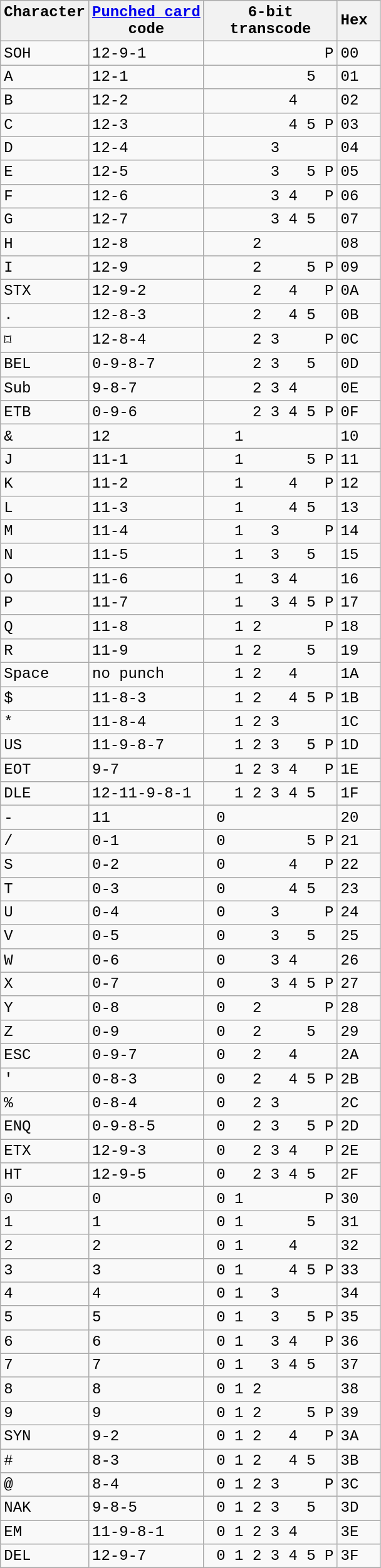<table class="wikitable" style="font-family: 'Courier New';">
<tr>
<th>Character<br> </th>
<th><a href='#'>Punched card</a><br>code</th>
<th>6-bit<br>transcode</th>
<th>Hex </th>
</tr>
<tr>
<td>SOH</td>
<td>12-9-1</td>
<td>             P</td>
<td>00</td>
</tr>
<tr>
<td>A</td>
<td>12-1</td>
<td>           5  </td>
<td>01</td>
</tr>
<tr>
<td>B</td>
<td>12-2</td>
<td>         4    </td>
<td>02</td>
</tr>
<tr>
<td>C</td>
<td>12-3</td>
<td>         4 5 P</td>
<td>03</td>
</tr>
<tr>
<td>D</td>
<td>12-4</td>
<td>       3      </td>
<td>04</td>
</tr>
<tr>
<td>E</td>
<td>12-5</td>
<td>       3   5 P</td>
<td>05</td>
</tr>
<tr>
<td>F</td>
<td>12-6</td>
<td>       3 4   P</td>
<td>06</td>
</tr>
<tr>
<td>G</td>
<td>12-7</td>
<td>       3 4 5  </td>
<td>07</td>
</tr>
<tr>
<td>H</td>
<td>12-8</td>
<td>     2        </td>
<td>08</td>
</tr>
<tr>
<td>I</td>
<td>12-9</td>
<td>     2     5 P</td>
<td>09</td>
</tr>
<tr>
<td>STX</td>
<td>12-9-2</td>
<td>     2   4   P</td>
<td>0A</td>
</tr>
<tr>
<td>.</td>
<td>12-8-3</td>
<td>     2   4 5  </td>
<td>0B</td>
</tr>
<tr>
<td>⌑</td>
<td>12-8-4</td>
<td>     2 3     P</td>
<td>0C</td>
</tr>
<tr>
<td>BEL</td>
<td>0-9-8-7</td>
<td>     2 3   5  </td>
<td>0D</td>
</tr>
<tr>
<td>Sub</td>
<td>9-8-7</td>
<td>     2 3 4    </td>
<td>0E</td>
</tr>
<tr>
<td>ETB</td>
<td>0-9-6</td>
<td>     2 3 4 5 P</td>
<td>0F</td>
</tr>
<tr>
<td>&</td>
<td>12</td>
<td>   1          </td>
<td>10</td>
</tr>
<tr>
<td>J</td>
<td>11-1</td>
<td>   1       5 P</td>
<td>11</td>
</tr>
<tr>
<td>K</td>
<td>11-2</td>
<td>   1     4   P</td>
<td>12</td>
</tr>
<tr>
<td>L</td>
<td>11-3</td>
<td>   1     4 5  </td>
<td>13</td>
</tr>
<tr>
<td>M</td>
<td>11-4</td>
<td>   1   3     P</td>
<td>14</td>
</tr>
<tr>
<td>N</td>
<td>11-5</td>
<td>   1   3   5  </td>
<td>15</td>
</tr>
<tr>
<td>O</td>
<td>11-6</td>
<td>   1   3 4    </td>
<td>16</td>
</tr>
<tr>
<td>P</td>
<td>11-7</td>
<td>   1   3 4 5 P</td>
<td>17</td>
</tr>
<tr>
<td>Q</td>
<td>11-8</td>
<td>   1 2       P</td>
<td>18</td>
</tr>
<tr>
<td>R</td>
<td>11-9</td>
<td>   1 2     5  </td>
<td>19</td>
</tr>
<tr>
<td>Space</td>
<td>no punch</td>
<td>   1 2   4    </td>
<td>1A</td>
</tr>
<tr>
<td>$</td>
<td>11-8-3</td>
<td>   1 2   4 5 P</td>
<td>1B</td>
</tr>
<tr>
<td>*</td>
<td>11-8-4</td>
<td>   1 2 3      </td>
<td>1C</td>
</tr>
<tr>
<td>US</td>
<td>11-9-8-7</td>
<td>   1 2 3   5 P</td>
<td>1D</td>
</tr>
<tr>
<td>EOT</td>
<td>9-7</td>
<td>   1 2 3 4   P</td>
<td>1E</td>
</tr>
<tr>
<td>DLE</td>
<td>12-11-9-8-1</td>
<td>   1 2 3 4 5  </td>
<td>1F</td>
</tr>
<tr>
<td>-</td>
<td>11</td>
<td> 0            </td>
<td>20</td>
</tr>
<tr>
<td>/</td>
<td>0-1</td>
<td> 0         5 P</td>
<td>21</td>
</tr>
<tr>
<td>S</td>
<td>0-2</td>
<td> 0       4   P</td>
<td>22</td>
</tr>
<tr>
<td>T</td>
<td>0-3</td>
<td> 0       4 5  </td>
<td>23</td>
</tr>
<tr>
<td>U</td>
<td>0-4</td>
<td> 0     3     P</td>
<td>24</td>
</tr>
<tr>
<td>V</td>
<td>0-5</td>
<td> 0     3   5  </td>
<td>25</td>
</tr>
<tr>
<td>W</td>
<td>0-6</td>
<td> 0     3 4    </td>
<td>26</td>
</tr>
<tr>
<td>X</td>
<td>0-7</td>
<td> 0     3 4 5 P</td>
<td>27</td>
</tr>
<tr>
<td>Y</td>
<td>0-8</td>
<td> 0   2       P</td>
<td>28</td>
</tr>
<tr>
<td>Z</td>
<td>0-9</td>
<td> 0   2     5  </td>
<td>29</td>
</tr>
<tr>
<td>ESC</td>
<td>0-9-7</td>
<td> 0   2   4    </td>
<td>2A</td>
</tr>
<tr>
<td>'</td>
<td>0-8-3</td>
<td> 0   2   4 5 P</td>
<td>2B</td>
</tr>
<tr>
<td>%</td>
<td>0-8-4</td>
<td> 0   2 3      </td>
<td>2C</td>
</tr>
<tr>
<td>ENQ</td>
<td>0-9-8-5</td>
<td> 0   2 3   5 P</td>
<td>2D</td>
</tr>
<tr>
<td>ETX</td>
<td>12-9-3</td>
<td> 0   2 3 4   P</td>
<td>2E</td>
</tr>
<tr>
<td>HT</td>
<td>12-9-5</td>
<td> 0   2 3 4 5  </td>
<td>2F</td>
</tr>
<tr>
<td>0</td>
<td>0</td>
<td> 0 1         P</td>
<td>30</td>
</tr>
<tr>
<td>1</td>
<td>1</td>
<td> 0 1       5  </td>
<td>31</td>
</tr>
<tr>
<td>2</td>
<td>2</td>
<td> 0 1     4    </td>
<td>32</td>
</tr>
<tr>
<td>3</td>
<td>3</td>
<td> 0 1     4 5 P</td>
<td>33</td>
</tr>
<tr>
<td>4</td>
<td>4</td>
<td> 0 1   3      </td>
<td>34</td>
</tr>
<tr>
<td>5</td>
<td>5</td>
<td> 0 1   3   5 P</td>
<td>35</td>
</tr>
<tr>
<td>6</td>
<td>6</td>
<td> 0 1   3 4   P</td>
<td>36</td>
</tr>
<tr>
<td>7</td>
<td>7</td>
<td> 0 1   3 4 5  </td>
<td>37</td>
</tr>
<tr>
<td>8</td>
<td>8</td>
<td> 0 1 2        </td>
<td>38</td>
</tr>
<tr>
<td>9</td>
<td>9</td>
<td> 0 1 2     5 P</td>
<td>39</td>
</tr>
<tr>
<td>SYN</td>
<td>9-2</td>
<td> 0 1 2   4   P</td>
<td>3A</td>
</tr>
<tr>
<td>#</td>
<td>8-3</td>
<td> 0 1 2   4 5  </td>
<td>3B</td>
</tr>
<tr>
<td>@</td>
<td>8-4</td>
<td> 0 1 2 3     P</td>
<td>3C</td>
</tr>
<tr>
<td>NAK</td>
<td>9-8-5</td>
<td> 0 1 2 3   5  </td>
<td>3D</td>
</tr>
<tr>
<td>EM</td>
<td>11-9-8-1</td>
<td> 0 1 2 3 4    </td>
<td>3E</td>
</tr>
<tr>
<td>DEL</td>
<td>12-9-7</td>
<td> 0 1 2 3 4 5 P</td>
<td>3F</td>
</tr>
</table>
